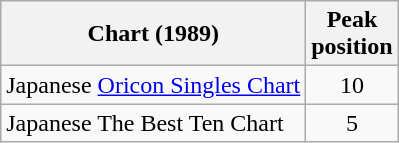<table class="wikitable">
<tr>
<th>Chart (1989)</th>
<th>Peak<br>position</th>
</tr>
<tr>
<td>Japanese <a href='#'>Oricon Singles Chart</a></td>
<td align="center">10</td>
</tr>
<tr>
<td>Japanese The Best Ten Chart</td>
<td align="center">5</td>
</tr>
</table>
